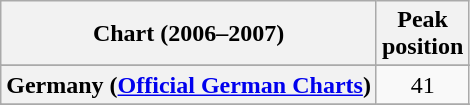<table class="wikitable sortable plainrowheaders" style="text-align:center">
<tr>
<th scope="col">Chart (2006–2007)</th>
<th scope="col">Peak<br>position</th>
</tr>
<tr>
</tr>
<tr>
</tr>
<tr>
</tr>
<tr>
</tr>
<tr>
<th scope="row">Germany (<a href='#'>Official German Charts</a>)</th>
<td>41</td>
</tr>
<tr>
</tr>
<tr>
</tr>
</table>
